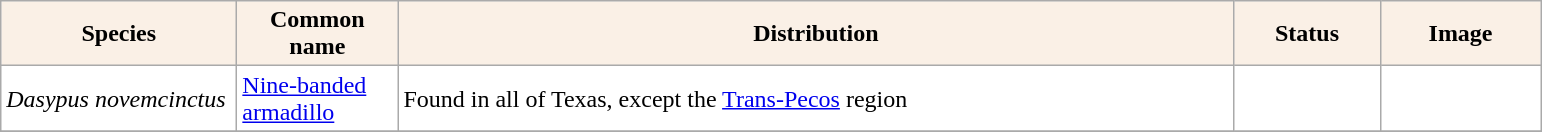<table class="sortable wikitable plainrowheaders" border="0" style="background:#ffffff" align="top" class="sortable wikitable">
<tr ->
<th scope="col" style="background-color:Linen; color:Black" width=150 px>Species</th>
<th scope="col" style="background-color:Linen; color:Black" width=100 px>Common name</th>
<th scope="col" style="background:Linen; color:Black" width=550 px>Distribution</th>
<th scope="col" style="background-color:Linen; color:Black" width=90 px>Status</th>
<th scope="col" style="background:Linen; color:Black" width=100 px>Image</th>
</tr>
<tr>
<td !scope="row" style="background:#ffffff"><em>Dasypus novemcinctus</em></td>
<td><a href='#'>Nine-banded armadillo</a></td>
<td>Found in all of Texas, except the <a href='#'>Trans-Pecos</a> region</td>
<td></td>
<td></td>
</tr>
<tr>
</tr>
</table>
